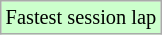<table class="wikitable" style="font-size: 85%;">
<tr style="background:#ccffcc;">
<td>Fastest session lap</td>
</tr>
</table>
